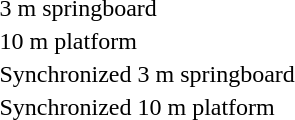<table>
<tr>
<td>3 m springboard<br></td>
<td></td>
<td></td>
<td></td>
</tr>
<tr>
<td>10 m platform<br></td>
<td></td>
<td></td>
<td></td>
</tr>
<tr>
<td nowrap>Synchronized 3 m springboard<br></td>
<td></td>
<td nowrap></td>
<td></td>
</tr>
<tr>
<td>Synchronized 10 m platform<br></td>
<td nowrap></td>
<td></td>
<td nowrap></td>
</tr>
</table>
